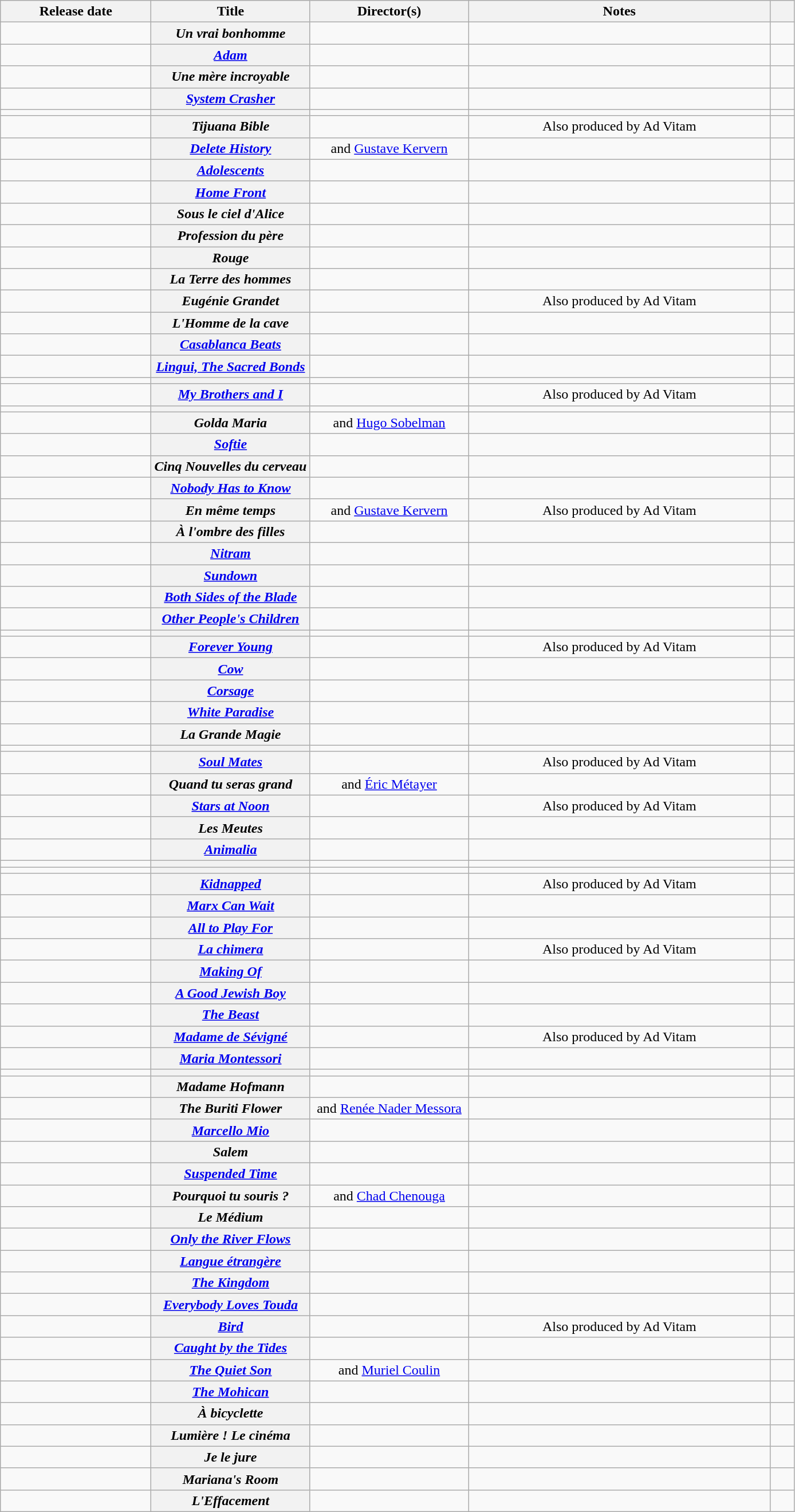<table class="wikitable sortable plainrowheaders" style="text-align: center;">
<tr>
<th scope=col style="width:19%;">Release date</th>
<th scope=col style="width:20%;">Title</th>
<th scope=col style="width:20%;">Director(s)</th>
<th scope=col class="unsortable">Notes</th>
<th scope=col class="unsortable" style="width:3%;"></th>
</tr>
<tr>
<td></td>
<th scope="row"><em>Un vrai bonhomme</em></th>
<td></td>
<td></td>
<td></td>
</tr>
<tr>
<td></td>
<th scope="row"><em><a href='#'>Adam</a></em></th>
<td></td>
<td></td>
<td></td>
</tr>
<tr>
<td></td>
<th scope="row"><em>Une mère incroyable</em></th>
<td></td>
<td></td>
<td></td>
</tr>
<tr>
<td></td>
<th scope="row"><em><a href='#'>System Crasher</a></em></th>
<td></td>
<td></td>
<td></td>
</tr>
<tr>
<td></td>
<th scope="row"></th>
<td></td>
<td></td>
<td></td>
</tr>
<tr>
<td></td>
<th scope="row"><em>Tijuana Bible</em></th>
<td></td>
<td>Also produced by Ad Vitam</td>
<td></td>
</tr>
<tr>
<td></td>
<th scope="row"><em><a href='#'>Delete History</a></em></th>
<td> and <a href='#'>Gustave Kervern</a></td>
<td></td>
<td></td>
</tr>
<tr>
<td></td>
<th scope="row"><em><a href='#'>Adolescents</a></em></th>
<td></td>
<td></td>
<td></td>
</tr>
<tr>
<td></td>
<th scope="row"><em><a href='#'>Home Front</a></em></th>
<td></td>
<td></td>
<td></td>
</tr>
<tr>
<td></td>
<th scope="row"><em>Sous le ciel d'Alice</em></th>
<td></td>
<td></td>
<td></td>
</tr>
<tr>
<td></td>
<th scope="row"><em>Profession du père</em></th>
<td></td>
<td></td>
<td></td>
</tr>
<tr>
<td></td>
<th scope="row"><em>Rouge</em></th>
<td></td>
<td></td>
<td></td>
</tr>
<tr>
<td></td>
<th scope="row"><em>La Terre des hommes</em></th>
<td></td>
<td></td>
<td></td>
</tr>
<tr>
<td></td>
<th scope="row"><em>Eugénie Grandet</em></th>
<td></td>
<td>Also produced by Ad Vitam</td>
<td></td>
</tr>
<tr>
<td></td>
<th scope="row"><em>L'Homme de la cave</em></th>
<td></td>
<td></td>
<td></td>
</tr>
<tr>
<td></td>
<th scope="row"><em><a href='#'>Casablanca Beats</a></em></th>
<td></td>
<td></td>
<td></td>
</tr>
<tr>
<td></td>
<th scope="row"><em><a href='#'>Lingui, The Sacred Bonds</a></em></th>
<td></td>
<td></td>
<td></td>
</tr>
<tr>
<td></td>
<th scope="row"></th>
<td></td>
<td></td>
<td></td>
</tr>
<tr>
<td></td>
<th scope="row"><em><a href='#'>My Brothers and I</a></em></th>
<td></td>
<td>Also produced by Ad Vitam</td>
<td></td>
</tr>
<tr>
<td></td>
<th scope="row"></th>
<td></td>
<td></td>
<td></td>
</tr>
<tr>
<td></td>
<th scope="row"><em>Golda Maria</em></th>
<td> and <a href='#'>Hugo Sobelman</a></td>
<td></td>
<td></td>
</tr>
<tr>
<td></td>
<th scope="row"><em><a href='#'>Softie</a></em></th>
<td></td>
<td></td>
<td></td>
</tr>
<tr>
<td></td>
<th scope="row"><em>Cinq Nouvelles du cerveau</em></th>
<td></td>
<td></td>
<td></td>
</tr>
<tr>
<td></td>
<th scope="row"><em><a href='#'>Nobody Has to Know</a></em></th>
<td></td>
<td></td>
<td></td>
</tr>
<tr>
<td></td>
<th scope="row"><em>En même temps</em></th>
<td> and <a href='#'>Gustave Kervern</a></td>
<td>Also produced by Ad Vitam</td>
<td></td>
</tr>
<tr>
<td></td>
<th scope="row"><em>À l'ombre des filles</em></th>
<td></td>
<td></td>
<td></td>
</tr>
<tr>
<td></td>
<th scope="row"><em><a href='#'>Nitram</a></em></th>
<td></td>
<td></td>
<td></td>
</tr>
<tr>
<td></td>
<th scope="row"><em><a href='#'>Sundown</a></em></th>
<td></td>
<td></td>
<td></td>
</tr>
<tr>
<td></td>
<th scope="row"><em><a href='#'>Both Sides of the Blade</a></em></th>
<td></td>
<td></td>
<td></td>
</tr>
<tr>
<td></td>
<th scope="row"><em><a href='#'>Other People's Children</a></em></th>
<td></td>
<td></td>
<td></td>
</tr>
<tr>
<td></td>
<th scope="row"></th>
<td></td>
<td></td>
<td></td>
</tr>
<tr>
<td></td>
<th scope="row"><em><a href='#'>Forever Young</a></em></th>
<td></td>
<td>Also produced by Ad Vitam</td>
<td></td>
</tr>
<tr>
<td></td>
<th scope="row"><em><a href='#'>Cow</a></em></th>
<td></td>
<td></td>
<td></td>
</tr>
<tr>
<td></td>
<th scope="row"><em><a href='#'>Corsage</a></em></th>
<td></td>
<td></td>
<td></td>
</tr>
<tr>
<td></td>
<th scope="row"><em><a href='#'>White Paradise</a></em></th>
<td></td>
<td></td>
<td></td>
</tr>
<tr>
<td></td>
<th scope="row"><em>La Grande Magie</em></th>
<td></td>
<td></td>
<td></td>
</tr>
<tr>
<td></td>
<th scope="row"></th>
<td></td>
<td></td>
<td></td>
</tr>
<tr>
<td></td>
<th scope="row"><em><a href='#'>Soul Mates</a></em></th>
<td></td>
<td>Also produced by Ad Vitam</td>
<td></td>
</tr>
<tr>
<td></td>
<th scope="row"><em>Quand tu seras grand</em></th>
<td> and <a href='#'>Éric Métayer</a></td>
<td></td>
<td></td>
</tr>
<tr>
<td></td>
<th scope="row"><em><a href='#'>Stars at Noon</a></em></th>
<td></td>
<td>Also produced by Ad Vitam</td>
<td></td>
</tr>
<tr>
<td></td>
<th scope="row"><em>Les Meutes</em></th>
<td></td>
<td></td>
<td></td>
</tr>
<tr>
<td></td>
<th scope="row"><em><a href='#'>Animalia</a></em></th>
<td></td>
<td></td>
<td></td>
</tr>
<tr>
<td></td>
<th scope="row"></th>
<td></td>
<td></td>
<td></td>
</tr>
<tr>
<td></td>
<th scope="row"></th>
<td></td>
<td></td>
<td></td>
</tr>
<tr>
<td></td>
<th scope="row"><em><a href='#'>Kidnapped</a></em></th>
<td></td>
<td>Also produced by Ad Vitam</td>
<td></td>
</tr>
<tr>
<td></td>
<th scope="row"><em><a href='#'>Marx Can Wait</a></em></th>
<td></td>
<td></td>
<td></td>
</tr>
<tr>
<td></td>
<th scope="row"><em><a href='#'>All to Play For</a></em></th>
<td></td>
<td></td>
<td></td>
</tr>
<tr>
<td></td>
<th scope="row"><em><a href='#'>La chimera</a></em></th>
<td></td>
<td>Also produced by Ad Vitam</td>
<td></td>
</tr>
<tr>
<td></td>
<th scope="row"><em><a href='#'>Making Of</a></em></th>
<td></td>
<td></td>
<td></td>
</tr>
<tr>
<td></td>
<th scope="row"><em><a href='#'>A Good Jewish Boy</a></em></th>
<td></td>
<td></td>
<td></td>
</tr>
<tr>
<td></td>
<th scope="row"><em><a href='#'>The Beast</a></em></th>
<td></td>
<td></td>
<td></td>
</tr>
<tr>
<td></td>
<th scope="row"><em><a href='#'>Madame de Sévigné</a></em></th>
<td></td>
<td>Also produced by Ad Vitam</td>
<td></td>
</tr>
<tr>
<td></td>
<th scope="row"><em><a href='#'>Maria Montessori</a></em></th>
<td></td>
<td></td>
<td></td>
</tr>
<tr>
<td></td>
<th scope="row"></th>
<td></td>
<td></td>
<td></td>
</tr>
<tr>
<td></td>
<th scope="row"><em>Madame Hofmann</em></th>
<td></td>
<td></td>
<td></td>
</tr>
<tr>
<td></td>
<th scope="row"><em>The Buriti Flower</em></th>
<td> and <a href='#'>Renée Nader Messora</a></td>
<td></td>
<td></td>
</tr>
<tr>
<td></td>
<th scope="row"><em><a href='#'>Marcello Mio</a></em></th>
<td></td>
<td></td>
<td></td>
</tr>
<tr>
<td></td>
<th scope="row"><em>Salem</em></th>
<td></td>
<td></td>
<td></td>
</tr>
<tr>
<td></td>
<th scope="row"><em><a href='#'>Suspended Time</a></em></th>
<td></td>
<td></td>
<td></td>
</tr>
<tr>
<td></td>
<th scope="row"><em>Pourquoi tu souris ?</em></th>
<td> and <a href='#'>Chad Chenouga</a></td>
<td></td>
<td></td>
</tr>
<tr>
<td></td>
<th scope="row"><em>Le Médium</em></th>
<td></td>
<td></td>
<td></td>
</tr>
<tr>
<td></td>
<th scope="row"><em><a href='#'>Only the River Flows</a></em></th>
<td></td>
<td></td>
<td></td>
</tr>
<tr>
<td></td>
<th scope="row"><em><a href='#'>Langue étrangère</a></em></th>
<td></td>
<td></td>
<td></td>
</tr>
<tr>
<td></td>
<th scope="row"><em><a href='#'>The Kingdom</a></em></th>
<td></td>
<td></td>
<td></td>
</tr>
<tr>
<td></td>
<th scope="row"><em><a href='#'>Everybody Loves Touda</a></em></th>
<td></td>
<td></td>
<td></td>
</tr>
<tr>
<td></td>
<th scope="row"><em><a href='#'>Bird</a></em></th>
<td></td>
<td>Also produced by Ad Vitam</td>
<td></td>
</tr>
<tr>
<td></td>
<th scope="row"><em><a href='#'>Caught by the Tides</a></em></th>
<td></td>
<td></td>
<td></td>
</tr>
<tr>
<td></td>
<th scope="row"><em><a href='#'>The Quiet Son</a></em></th>
<td> and <a href='#'>Muriel Coulin</a></td>
<td></td>
<td></td>
</tr>
<tr>
<td></td>
<th scope="row"><em><a href='#'>The Mohican</a></em></th>
<td></td>
<td></td>
<td></td>
</tr>
<tr>
<td></td>
<th scope="row"><em>À bicyclette</em></th>
<td></td>
<td></td>
<td></td>
</tr>
<tr>
<td></td>
<th scope="row"><em>Lumière ! Le cinéma</em></th>
<td></td>
<td></td>
<td></td>
</tr>
<tr>
<td></td>
<th scope="row"><em>Je le jure</em></th>
<td></td>
<td></td>
<td></td>
</tr>
<tr>
<td></td>
<th scope="row"><em>Mariana's Room</em></th>
<td></td>
<td></td>
<td></td>
</tr>
<tr>
<td></td>
<th scope="row"><em>L'Effacement</em></th>
<td></td>
<td></td>
<td></td>
</tr>
</table>
